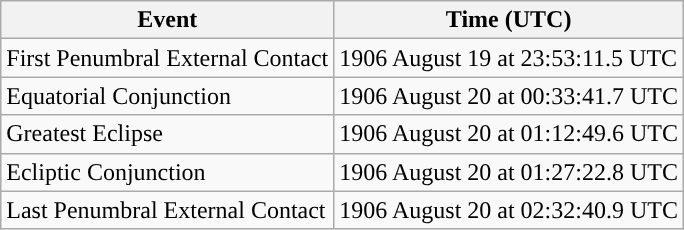<table class="wikitable">
<tr>
<th>Event</th>
<th>Time (UTC)</th>
</tr>
<tr>
<td>First Penumbral External Contact</td>
<td>1906 August 19 at 23:53:11.5 UTC</td>
</tr>
<tr>
<td>Equatorial Conjunction</td>
<td>1906 August 20 at 00:33:41.7 UTC</td>
</tr>
<tr>
<td>Greatest Eclipse</td>
<td>1906 August 20 at 01:12:49.6 UTC</td>
</tr>
<tr>
<td>Ecliptic Conjunction</td>
<td>1906 August 20 at 01:27:22.8 UTC</td>
</tr>
<tr>
<td>Last Penumbral External Contact</td>
<td>1906 August 20 at 02:32:40.9 UTC</td>
</tr>
</table>
